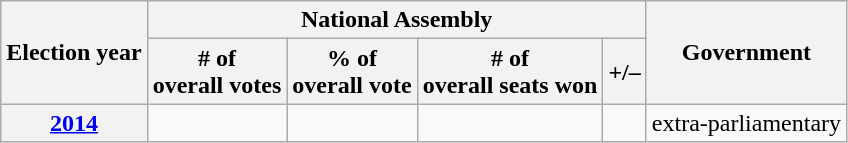<table class=wikitable>
<tr>
<th rowspan=2>Election year</th>
<th colspan=4>National Assembly</th>
<th rowspan=2>Government</th>
</tr>
<tr>
<th># of<br>overall votes</th>
<th>% of<br>overall vote</th>
<th># of<br>overall seats won</th>
<th>+/–</th>
</tr>
<tr>
<th><a href='#'>2014</a></th>
<td></td>
<td></td>
<td></td>
<td></td>
<td>extra-parliamentary</td>
</tr>
</table>
